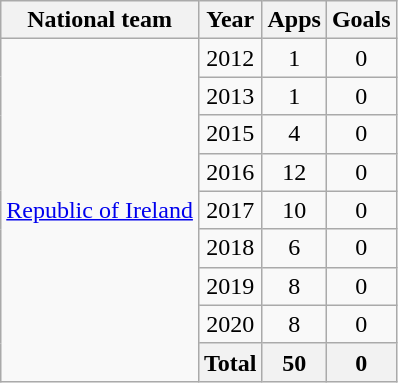<table class="wikitable" style="text-align:center">
<tr>
<th>National team</th>
<th>Year</th>
<th>Apps</th>
<th>Goals</th>
</tr>
<tr>
<td rowspan="9"><a href='#'>Republic of Ireland</a></td>
<td>2012</td>
<td>1</td>
<td>0</td>
</tr>
<tr>
<td>2013</td>
<td>1</td>
<td>0</td>
</tr>
<tr>
<td>2015</td>
<td>4</td>
<td>0</td>
</tr>
<tr>
<td>2016</td>
<td>12</td>
<td>0</td>
</tr>
<tr>
<td>2017</td>
<td>10</td>
<td>0</td>
</tr>
<tr>
<td>2018</td>
<td>6</td>
<td>0</td>
</tr>
<tr>
<td>2019</td>
<td>8</td>
<td>0</td>
</tr>
<tr>
<td>2020</td>
<td>8</td>
<td>0</td>
</tr>
<tr>
<th>Total</th>
<th>50</th>
<th>0</th>
</tr>
</table>
